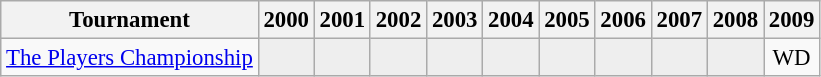<table class="wikitable" style="font-size:95%;text-align:center;">
<tr>
<th>Tournament</th>
<th>2000</th>
<th>2001</th>
<th>2002</th>
<th>2003</th>
<th>2004</th>
<th>2005</th>
<th>2006</th>
<th>2007</th>
<th>2008</th>
<th>2009</th>
</tr>
<tr>
<td align=left><a href='#'>The Players Championship</a></td>
<td style="background:#eeeeee;"></td>
<td style="background:#eeeeee;"></td>
<td style="background:#eeeeee;"></td>
<td style="background:#eeeeee;"></td>
<td style="background:#eeeeee;"></td>
<td style="background:#eeeeee;"></td>
<td style="background:#eeeeee;"></td>
<td style="background:#eeeeee;"></td>
<td style="background:#eeeeee;"></td>
<td>WD</td>
</tr>
</table>
